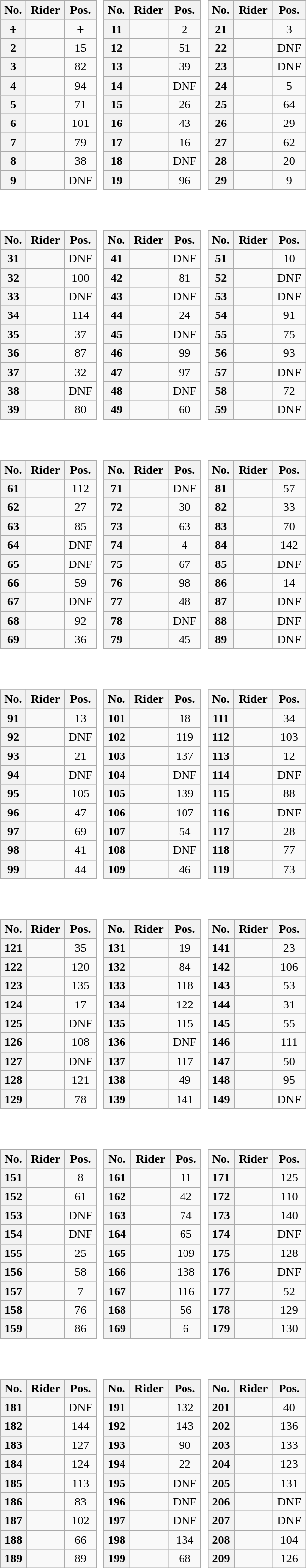<table>
<tr valign="top">
<td style="width:33%;"><br><table class="wikitable plainrowheaders" style="width:97%">
<tr>
</tr>
<tr style="text-align:center;">
<th scope="col">No.</th>
<th scope="col">Rider</th>
<th scope="col">Pos.</th>
</tr>
<tr>
<th scope="row" style="text-align:center;"><del>1</del></th>
<td><del></del></td>
<td style="text-align:center;"><del>1</del></td>
</tr>
<tr>
<th scope="row" style="text-align:center;">2</th>
<td></td>
<td style="text-align:center;">15</td>
</tr>
<tr>
<th scope="row" style="text-align:center;">3</th>
<td></td>
<td style="text-align:center;">82</td>
</tr>
<tr>
<th scope="row" style="text-align:center;">4</th>
<td></td>
<td style="text-align:center;">94</td>
</tr>
<tr>
<th scope="row" style="text-align:center;">5</th>
<td></td>
<td style="text-align:center;">71</td>
</tr>
<tr>
<th scope="row" style="text-align:center;">6</th>
<td></td>
<td style="text-align:center;">101</td>
</tr>
<tr>
<th scope="row" style="text-align:center;">7</th>
<td></td>
<td style="text-align:center;">79</td>
</tr>
<tr>
<th scope="row" style="text-align:center;">8</th>
<td></td>
<td style="text-align:center;">38</td>
</tr>
<tr>
<th scope="row" style="text-align:center;">9</th>
<td></td>
<td style="text-align:center;">DNF</td>
</tr>
</table>
</td>
<td><br><table class="wikitable plainrowheaders" style="width:97%">
<tr>
</tr>
<tr style="text-align:center;">
<th scope="col">No.</th>
<th scope="col">Rider</th>
<th scope="col">Pos.</th>
</tr>
<tr>
<th scope="row" style="text-align:center;">11</th>
<td></td>
<td style="text-align:center;">2</td>
</tr>
<tr>
<th scope="row" style="text-align:center;">12</th>
<td></td>
<td style="text-align:center;">51</td>
</tr>
<tr>
<th scope="row" style="text-align:center;">13</th>
<td></td>
<td style="text-align:center;">39</td>
</tr>
<tr>
<th scope="row" style="text-align:center;">14</th>
<td></td>
<td style="text-align:center;">DNF</td>
</tr>
<tr>
<th scope="row" style="text-align:center;">15</th>
<td></td>
<td style="text-align:center;">26</td>
</tr>
<tr>
<th scope="row" style="text-align:center;">16</th>
<td></td>
<td style="text-align:center;">43</td>
</tr>
<tr>
<th scope="row" style="text-align:center;">17</th>
<td></td>
<td style="text-align:center;">16</td>
</tr>
<tr>
<th scope="row" style="text-align:center;">18</th>
<td></td>
<td style="text-align:center;">DNF</td>
</tr>
<tr>
<th scope="row" style="text-align:center;">19</th>
<td></td>
<td style="text-align:center;">96</td>
</tr>
</table>
</td>
<td><br><table class="wikitable plainrowheaders" style="width:97%">
<tr>
</tr>
<tr style="text-align:center;">
<th scope="col">No.</th>
<th scope="col">Rider</th>
<th scope="col">Pos.</th>
</tr>
<tr>
<th scope="row" style="text-align:center;">21</th>
<td></td>
<td style="text-align:center;">3</td>
</tr>
<tr>
<th scope="row" style="text-align:center;">22</th>
<td></td>
<td style="text-align:center;">DNF</td>
</tr>
<tr>
<th scope="row" style="text-align:center;">23</th>
<td></td>
<td style="text-align:center;">DNF</td>
</tr>
<tr>
<th scope="row" style="text-align:center;">24</th>
<td></td>
<td style="text-align:center;">5</td>
</tr>
<tr>
<th scope="row" style="text-align:center;">25</th>
<td></td>
<td style="text-align:center;">64</td>
</tr>
<tr>
<th scope="row" style="text-align:center;">26</th>
<td></td>
<td style="text-align:center;">29</td>
</tr>
<tr>
<th scope="row" style="text-align:center;">27</th>
<td></td>
<td style="text-align:center;">62</td>
</tr>
<tr>
<th scope="row" style="text-align:center;">28</th>
<td></td>
<td style="text-align:center;">20</td>
</tr>
<tr>
<th scope="row" style="text-align:center;">29</th>
<td></td>
<td style="text-align:center;">9</td>
</tr>
</table>
</td>
</tr>
<tr valign="top">
<td><br><table class="wikitable plainrowheaders" style="width:97%">
<tr>
</tr>
<tr style="text-align:center;">
<th scope="col">No.</th>
<th scope="col">Rider</th>
<th scope="col">Pos.</th>
</tr>
<tr>
<th scope="row" style="text-align:center;">31</th>
<td></td>
<td style="text-align:center;">DNF</td>
</tr>
<tr>
<th scope="row" style="text-align:center;">32</th>
<td></td>
<td style="text-align:center;">100</td>
</tr>
<tr>
<th scope="row" style="text-align:center;">33</th>
<td></td>
<td style="text-align:center;">DNF</td>
</tr>
<tr>
<th scope="row" style="text-align:center;">34</th>
<td></td>
<td style="text-align:center;">114</td>
</tr>
<tr>
<th scope="row" style="text-align:center;">35</th>
<td></td>
<td style="text-align:center;">37</td>
</tr>
<tr>
<th scope="row" style="text-align:center;">36</th>
<td></td>
<td style="text-align:center;">87</td>
</tr>
<tr>
<th scope="row" style="text-align:center;">37</th>
<td></td>
<td style="text-align:center;">32</td>
</tr>
<tr>
<th scope="row" style="text-align:center;">38</th>
<td></td>
<td style="text-align:center;">DNF</td>
</tr>
<tr>
<th scope="row" style="text-align:center;">39</th>
<td></td>
<td style="text-align:center;">80</td>
</tr>
</table>
</td>
<td><br><table class="wikitable plainrowheaders" style="width:97%">
<tr>
</tr>
<tr style="text-align:center;">
<th scope="col">No.</th>
<th scope="col">Rider</th>
<th scope="col">Pos.</th>
</tr>
<tr>
<th scope="row" style="text-align:center;">41</th>
<td></td>
<td style="text-align:center;">DNF</td>
</tr>
<tr>
<th scope="row" style="text-align:center;">42</th>
<td></td>
<td style="text-align:center;">81</td>
</tr>
<tr>
<th scope="row" style="text-align:center;">43</th>
<td></td>
<td style="text-align:center;">DNF</td>
</tr>
<tr>
<th scope="row" style="text-align:center;">44</th>
<td></td>
<td style="text-align:center;">24</td>
</tr>
<tr>
<th scope="row" style="text-align:center;">45</th>
<td></td>
<td style="text-align:center;">DNF</td>
</tr>
<tr>
<th scope="row" style="text-align:center;">46</th>
<td></td>
<td style="text-align:center;">99</td>
</tr>
<tr>
<th scope="row" style="text-align:center;">47</th>
<td></td>
<td style="text-align:center;">97</td>
</tr>
<tr>
<th scope="row" style="text-align:center;">48</th>
<td></td>
<td style="text-align:center;">DNF</td>
</tr>
<tr>
<th scope="row" style="text-align:center;">49</th>
<td></td>
<td style="text-align:center;">60</td>
</tr>
</table>
</td>
<td><br><table class="wikitable plainrowheaders" style="width:97%">
<tr>
</tr>
<tr style="text-align:center;">
<th scope="col">No.</th>
<th scope="col">Rider</th>
<th scope="col">Pos.</th>
</tr>
<tr>
<th scope="row" style="text-align:center;">51</th>
<td></td>
<td style="text-align:center;">10</td>
</tr>
<tr>
<th scope="row" style="text-align:center;">52</th>
<td></td>
<td style="text-align:center;">DNF</td>
</tr>
<tr>
<th scope="row" style="text-align:center;">53</th>
<td></td>
<td style="text-align:center;">DNF</td>
</tr>
<tr>
<th scope="row" style="text-align:center;">54</th>
<td></td>
<td style="text-align:center;">91</td>
</tr>
<tr>
<th scope="row" style="text-align:center;">55</th>
<td></td>
<td style="text-align:center;">75</td>
</tr>
<tr>
<th scope="row" style="text-align:center;">56</th>
<td></td>
<td style="text-align:center;">93</td>
</tr>
<tr>
<th scope="row" style="text-align:center;">57</th>
<td></td>
<td style="text-align:center;">DNF</td>
</tr>
<tr>
<th scope="row" style="text-align:center;">58</th>
<td></td>
<td style="text-align:center;">72</td>
</tr>
<tr>
<th scope="row" style="text-align:center;">59</th>
<td></td>
<td style="text-align:center;">DNF</td>
</tr>
</table>
</td>
</tr>
<tr valign="top">
<td><br><table class="wikitable plainrowheaders" style="width:97%">
<tr>
</tr>
<tr style="text-align:center;">
<th scope="col">No.</th>
<th scope="col">Rider</th>
<th scope="col">Pos.</th>
</tr>
<tr>
<th scope="row" style="text-align:center;">61</th>
<td></td>
<td style="text-align:center;">112</td>
</tr>
<tr>
<th scope="row" style="text-align:center;">62</th>
<td></td>
<td style="text-align:center;">27</td>
</tr>
<tr>
<th scope="row" style="text-align:center;">63</th>
<td></td>
<td style="text-align:center;">85</td>
</tr>
<tr>
<th scope="row" style="text-align:center;">64</th>
<td></td>
<td style="text-align:center;">DNF</td>
</tr>
<tr>
<th scope="row" style="text-align:center;">65</th>
<td></td>
<td style="text-align:center;">DNF</td>
</tr>
<tr>
<th scope="row" style="text-align:center;">66</th>
<td></td>
<td style="text-align:center;">59</td>
</tr>
<tr>
<th scope="row" style="text-align:center;">67</th>
<td></td>
<td style="text-align:center;">DNF</td>
</tr>
<tr>
<th scope="row" style="text-align:center;">68</th>
<td></td>
<td style="text-align:center;">92</td>
</tr>
<tr>
<th scope="row" style="text-align:center;">69</th>
<td></td>
<td style="text-align:center;">36</td>
</tr>
</table>
</td>
<td><br><table class="wikitable plainrowheaders" style="width:97%">
<tr>
</tr>
<tr style="text-align:center;">
<th scope="col">No.</th>
<th scope="col">Rider</th>
<th scope="col">Pos.</th>
</tr>
<tr>
<th scope="row" style="text-align:center;">71</th>
<td></td>
<td style="text-align:center;">DNF</td>
</tr>
<tr>
<th scope="row" style="text-align:center;">72</th>
<td></td>
<td style="text-align:center;">30</td>
</tr>
<tr>
<th scope="row" style="text-align:center;">73</th>
<td></td>
<td style="text-align:center;">63</td>
</tr>
<tr>
<th scope="row" style="text-align:center;">74</th>
<td></td>
<td style="text-align:center;">4</td>
</tr>
<tr>
<th scope="row" style="text-align:center;">75</th>
<td></td>
<td style="text-align:center;">67</td>
</tr>
<tr>
<th scope="row" style="text-align:center;">76</th>
<td></td>
<td style="text-align:center;">98</td>
</tr>
<tr>
<th scope="row" style="text-align:center;">77</th>
<td></td>
<td style="text-align:center;">48</td>
</tr>
<tr>
<th scope="row" style="text-align:center;">78</th>
<td></td>
<td style="text-align:center;">DNF</td>
</tr>
<tr>
<th scope="row" style="text-align:center;">79</th>
<td></td>
<td style="text-align:center;">45</td>
</tr>
</table>
</td>
<td><br><table class="wikitable plainrowheaders" style="width:97%">
<tr>
</tr>
<tr style="text-align:center;">
<th scope="col">No.</th>
<th scope="col">Rider</th>
<th scope="col">Pos.</th>
</tr>
<tr>
<th scope="row" style="text-align:center;">81</th>
<td></td>
<td style="text-align:center;">57</td>
</tr>
<tr>
<th scope="row" style="text-align:center;">82</th>
<td></td>
<td style="text-align:center;">33</td>
</tr>
<tr>
<th scope="row" style="text-align:center;">83</th>
<td></td>
<td style="text-align:center;">70</td>
</tr>
<tr>
<th scope="row" style="text-align:center;">84</th>
<td></td>
<td style="text-align:center;">142</td>
</tr>
<tr>
<th scope="row" style="text-align:center;">85</th>
<td></td>
<td style="text-align:center;">DNF</td>
</tr>
<tr>
<th scope="row" style="text-align:center;">86</th>
<td></td>
<td style="text-align:center;">14</td>
</tr>
<tr>
<th scope="row" style="text-align:center;">87</th>
<td></td>
<td style="text-align:center;">DNF</td>
</tr>
<tr>
<th scope="row" style="text-align:center;">88</th>
<td></td>
<td style="text-align:center;">DNF</td>
</tr>
<tr>
<th scope="row" style="text-align:center;">89</th>
<td></td>
<td style="text-align:center;">DNF</td>
</tr>
</table>
</td>
</tr>
<tr valign="top">
<td><br><table class="wikitable plainrowheaders" style="width:97%">
<tr>
</tr>
<tr style="text-align:center;">
<th scope="col">No.</th>
<th scope="col">Rider</th>
<th scope="col">Pos.</th>
</tr>
<tr>
<th scope="row" style="text-align:center;">91</th>
<td></td>
<td style="text-align:center;">13</td>
</tr>
<tr>
<th scope="row" style="text-align:center;">92</th>
<td></td>
<td style="text-align:center;">DNF</td>
</tr>
<tr>
<th scope="row" style="text-align:center;">93</th>
<td></td>
<td style="text-align:center;">21</td>
</tr>
<tr>
<th scope="row" style="text-align:center;">94</th>
<td></td>
<td style="text-align:center;">DNF</td>
</tr>
<tr>
<th scope="row" style="text-align:center;">95</th>
<td></td>
<td style="text-align:center;">105</td>
</tr>
<tr>
<th scope="row" style="text-align:center;">96</th>
<td></td>
<td style="text-align:center;">47</td>
</tr>
<tr>
<th scope="row" style="text-align:center;">97</th>
<td></td>
<td style="text-align:center;">69</td>
</tr>
<tr>
<th scope="row" style="text-align:center;">98</th>
<td></td>
<td style="text-align:center;">41</td>
</tr>
<tr>
<th scope="row" style="text-align:center;">99</th>
<td></td>
<td style="text-align:center;">44</td>
</tr>
</table>
</td>
<td><br><table class="wikitable plainrowheaders" style="width:97%">
<tr>
</tr>
<tr style="text-align:center;">
<th scope="col">No.</th>
<th scope="col">Rider</th>
<th scope="col">Pos.</th>
</tr>
<tr>
<th scope="row" style="text-align:center;">101</th>
<td></td>
<td style="text-align:center;">18</td>
</tr>
<tr>
<th scope="row" style="text-align:center;">102</th>
<td></td>
<td style="text-align:center;">119</td>
</tr>
<tr>
<th scope="row" style="text-align:center;">103</th>
<td></td>
<td style="text-align:center;">137</td>
</tr>
<tr>
<th scope="row" style="text-align:center;">104</th>
<td></td>
<td style="text-align:center;">DNF</td>
</tr>
<tr>
<th scope="row" style="text-align:center;">105</th>
<td></td>
<td style="text-align:center;">139</td>
</tr>
<tr>
<th scope="row" style="text-align:center;">106</th>
<td></td>
<td style="text-align:center;">107</td>
</tr>
<tr>
<th scope="row" style="text-align:center;">107</th>
<td></td>
<td style="text-align:center;">54</td>
</tr>
<tr>
<th scope="row" style="text-align:center;">108</th>
<td></td>
<td style="text-align:center;">DNF</td>
</tr>
<tr>
<th scope="row" style="text-align:center;">109</th>
<td></td>
<td style="text-align:center;">46</td>
</tr>
</table>
</td>
<td><br><table class="wikitable plainrowheaders" style="width:97%">
<tr>
</tr>
<tr style="text-align:center;">
<th scope="col">No.</th>
<th scope="col">Rider</th>
<th scope="col">Pos.</th>
</tr>
<tr>
<th scope="row" style="text-align:center;">111</th>
<td></td>
<td style="text-align:center;">34</td>
</tr>
<tr>
<th scope="row" style="text-align:center;">112</th>
<td></td>
<td style="text-align:center;">103</td>
</tr>
<tr>
<th scope="row" style="text-align:center;">113</th>
<td></td>
<td style="text-align:center;">12</td>
</tr>
<tr>
<th scope="row" style="text-align:center;">114</th>
<td></td>
<td style="text-align:center;">DNF</td>
</tr>
<tr>
<th scope="row" style="text-align:center;">115</th>
<td></td>
<td style="text-align:center;">88</td>
</tr>
<tr>
<th scope="row" style="text-align:center;">116</th>
<td></td>
<td style="text-align:center;">DNF</td>
</tr>
<tr>
<th scope="row" style="text-align:center;">117</th>
<td></td>
<td style="text-align:center;">28</td>
</tr>
<tr>
<th scope="row" style="text-align:center;">118</th>
<td></td>
<td style="text-align:center;">77</td>
</tr>
<tr>
<th scope="row" style="text-align:center;">119</th>
<td></td>
<td style="text-align:center;">73</td>
</tr>
</table>
</td>
</tr>
<tr valign="top">
<td><br><table class="wikitable plainrowheaders" style="width:97%">
<tr>
</tr>
<tr style="text-align:center;">
<th scope="col">No.</th>
<th scope="col">Rider</th>
<th scope="col">Pos.</th>
</tr>
<tr>
<th scope="row" style="text-align:center;">121</th>
<td></td>
<td style="text-align:center;">35</td>
</tr>
<tr>
<th scope="row" style="text-align:center;">122</th>
<td></td>
<td style="text-align:center;">120</td>
</tr>
<tr>
<th scope="row" style="text-align:center;">123</th>
<td></td>
<td style="text-align:center;">135</td>
</tr>
<tr>
<th scope="row" style="text-align:center;">124</th>
<td></td>
<td style="text-align:center;">17</td>
</tr>
<tr>
<th scope="row" style="text-align:center;">125</th>
<td></td>
<td style="text-align:center;">DNF</td>
</tr>
<tr>
<th scope="row" style="text-align:center;">126</th>
<td></td>
<td style="text-align:center;">108</td>
</tr>
<tr>
<th scope="row" style="text-align:center;">127</th>
<td></td>
<td style="text-align:center;">DNF</td>
</tr>
<tr>
<th scope="row" style="text-align:center;">128</th>
<td></td>
<td style="text-align:center;">121</td>
</tr>
<tr>
<th scope="row" style="text-align:center;">129</th>
<td></td>
<td style="text-align:center;">78</td>
</tr>
</table>
</td>
<td><br><table class="wikitable plainrowheaders" style="width:97%">
<tr>
</tr>
<tr style="text-align:center;">
<th scope="col">No.</th>
<th scope="col">Rider</th>
<th scope="col">Pos.</th>
</tr>
<tr>
<th scope="row" style="text-align:center;">131</th>
<td></td>
<td style="text-align:center;">19</td>
</tr>
<tr>
<th scope="row" style="text-align:center;">132</th>
<td></td>
<td style="text-align:center;">84</td>
</tr>
<tr>
<th scope="row" style="text-align:center;">133</th>
<td></td>
<td style="text-align:center;">118</td>
</tr>
<tr>
<th scope="row" style="text-align:center;">134</th>
<td></td>
<td style="text-align:center;">122</td>
</tr>
<tr>
<th scope="row" style="text-align:center;">135</th>
<td></td>
<td style="text-align:center;">115</td>
</tr>
<tr>
<th scope="row" style="text-align:center;">136</th>
<td></td>
<td style="text-align:center;">DNF</td>
</tr>
<tr>
<th scope="row" style="text-align:center;">137</th>
<td></td>
<td style="text-align:center;">117</td>
</tr>
<tr>
<th scope="row" style="text-align:center;">138</th>
<td></td>
<td style="text-align:center;">49</td>
</tr>
<tr>
<th scope="row" style="text-align:center;">139</th>
<td></td>
<td style="text-align:center;">141</td>
</tr>
</table>
</td>
<td><br><table class="wikitable plainrowheaders" style="width:97%">
<tr>
</tr>
<tr style="text-align:center;">
<th scope="col">No.</th>
<th scope="col">Rider</th>
<th scope="col">Pos.</th>
</tr>
<tr>
<th scope="row" style="text-align:center;">141</th>
<td></td>
<td style="text-align:center;">23</td>
</tr>
<tr>
<th scope="row" style="text-align:center;">142</th>
<td></td>
<td style="text-align:center;">106</td>
</tr>
<tr>
<th scope="row" style="text-align:center;">143</th>
<td></td>
<td style="text-align:center;">53</td>
</tr>
<tr>
<th scope="row" style="text-align:center;">144</th>
<td></td>
<td style="text-align:center;">31</td>
</tr>
<tr>
<th scope="row" style="text-align:center;">145</th>
<td></td>
<td style="text-align:center;">55</td>
</tr>
<tr>
<th scope="row" style="text-align:center;">146</th>
<td></td>
<td style="text-align:center;">111</td>
</tr>
<tr>
<th scope="row" style="text-align:center;">147</th>
<td></td>
<td style="text-align:center;">50</td>
</tr>
<tr>
<th scope="row" style="text-align:center;">148</th>
<td></td>
<td style="text-align:center;">95</td>
</tr>
<tr>
<th scope="row" style="text-align:center;">149</th>
<td></td>
<td style="text-align:center;">DNF</td>
</tr>
</table>
</td>
</tr>
<tr valign="top">
<td><br><table class="wikitable plainrowheaders" style="width:97%">
<tr>
</tr>
<tr style="text-align:center;">
<th scope="col">No.</th>
<th scope="col">Rider</th>
<th scope="col">Pos.</th>
</tr>
<tr>
<th scope="row" style="text-align:center;">151</th>
<td></td>
<td style="text-align:center;">8</td>
</tr>
<tr>
<th scope="row" style="text-align:center;">152</th>
<td></td>
<td style="text-align:center;">61</td>
</tr>
<tr>
<th scope="row" style="text-align:center;">153</th>
<td></td>
<td style="text-align:center;">DNF</td>
</tr>
<tr>
<th scope="row" style="text-align:center;">154</th>
<td></td>
<td style="text-align:center;">DNF</td>
</tr>
<tr>
<th scope="row" style="text-align:center;">155</th>
<td></td>
<td style="text-align:center;">25</td>
</tr>
<tr>
<th scope="row" style="text-align:center;">156</th>
<td></td>
<td style="text-align:center;">58</td>
</tr>
<tr>
<th scope="row" style="text-align:center;">157</th>
<td></td>
<td style="text-align:center;">7</td>
</tr>
<tr>
<th scope="row" style="text-align:center;">158</th>
<td></td>
<td style="text-align:center;">76</td>
</tr>
<tr>
<th scope="row" style="text-align:center;">159</th>
<td></td>
<td style="text-align:center;">86</td>
</tr>
</table>
</td>
<td><br><table class="wikitable plainrowheaders" style="width:97%">
<tr>
</tr>
<tr style="text-align:center;">
<th scope="col">No.</th>
<th scope="col">Rider</th>
<th scope="col">Pos.</th>
</tr>
<tr>
<th scope="row" style="text-align:center;">161</th>
<td></td>
<td style="text-align:center;">11</td>
</tr>
<tr>
<th scope="row" style="text-align:center;">162</th>
<td></td>
<td style="text-align:center;">42</td>
</tr>
<tr>
<th scope="row" style="text-align:center;">163</th>
<td></td>
<td style="text-align:center;">74</td>
</tr>
<tr>
<th scope="row" style="text-align:center;">164</th>
<td></td>
<td style="text-align:center;">65</td>
</tr>
<tr>
<th scope="row" style="text-align:center;">165</th>
<td></td>
<td style="text-align:center;">109</td>
</tr>
<tr>
<th scope="row" style="text-align:center;">166</th>
<td></td>
<td style="text-align:center;">138</td>
</tr>
<tr>
<th scope="row" style="text-align:center;">167</th>
<td></td>
<td style="text-align:center;">116</td>
</tr>
<tr>
<th scope="row" style="text-align:center;">168</th>
<td></td>
<td style="text-align:center;">56</td>
</tr>
<tr>
<th scope="row" style="text-align:center;">169</th>
<td></td>
<td style="text-align:center;">6</td>
</tr>
</table>
</td>
<td><br><table class="wikitable plainrowheaders" style="width:97%">
<tr>
</tr>
<tr style="text-align:center;">
<th scope="col">No.</th>
<th scope="col">Rider</th>
<th scope="col">Pos.</th>
</tr>
<tr>
<th scope="row" style="text-align:center;">171</th>
<td></td>
<td style="text-align:center;">125</td>
</tr>
<tr>
<th scope="row" style="text-align:center;">172</th>
<td></td>
<td style="text-align:center;">110</td>
</tr>
<tr>
<th scope="row" style="text-align:center;">173</th>
<td></td>
<td style="text-align:center;">140</td>
</tr>
<tr>
<th scope="row" style="text-align:center;">174</th>
<td></td>
<td style="text-align:center;">DNF</td>
</tr>
<tr>
<th scope="row" style="text-align:center;">175</th>
<td></td>
<td style="text-align:center;">128</td>
</tr>
<tr>
<th scope="row" style="text-align:center;">176</th>
<td></td>
<td style="text-align:center;">DNF</td>
</tr>
<tr>
<th scope="row" style="text-align:center;">177</th>
<td></td>
<td style="text-align:center;">52</td>
</tr>
<tr>
<th scope="row" style="text-align:center;">178</th>
<td></td>
<td style="text-align:center;">129</td>
</tr>
<tr>
<th scope="row" style="text-align:center;">179</th>
<td></td>
<td style="text-align:center;">130</td>
</tr>
</table>
</td>
</tr>
<tr valign="top">
<td><br><table class="wikitable plainrowheaders" style="width:97%">
<tr>
</tr>
<tr style="text-align:center;">
<th scope="col">No.</th>
<th scope="col">Rider</th>
<th scope="col">Pos.</th>
</tr>
<tr>
<th scope="row" style="text-align:center;">181</th>
<td></td>
<td style="text-align:center;">DNF</td>
</tr>
<tr>
<th scope="row" style="text-align:center;">182</th>
<td></td>
<td style="text-align:center;">144</td>
</tr>
<tr>
<th scope="row" style="text-align:center;">183</th>
<td></td>
<td style="text-align:center;">127</td>
</tr>
<tr>
<th scope="row" style="text-align:center;">184</th>
<td></td>
<td style="text-align:center;">124</td>
</tr>
<tr>
<th scope="row" style="text-align:center;">185</th>
<td></td>
<td style="text-align:center;">113</td>
</tr>
<tr>
<th scope="row" style="text-align:center;">186</th>
<td></td>
<td style="text-align:center;">83</td>
</tr>
<tr>
<th scope="row" style="text-align:center;">187</th>
<td></td>
<td style="text-align:center;">102</td>
</tr>
<tr>
<th scope="row" style="text-align:center;">188</th>
<td></td>
<td style="text-align:center;">66</td>
</tr>
<tr>
<th scope="row" style="text-align:center;">189</th>
<td></td>
<td style="text-align:center;">89</td>
</tr>
</table>
</td>
<td><br><table class="wikitable plainrowheaders" style="width:97%">
<tr>
</tr>
<tr style="text-align:center;">
<th scope="col">No.</th>
<th scope="col">Rider</th>
<th scope="col">Pos.</th>
</tr>
<tr>
<th scope="row" style="text-align:center;">191</th>
<td></td>
<td style="text-align:center;">132</td>
</tr>
<tr>
<th scope="row" style="text-align:center;">192</th>
<td></td>
<td style="text-align:center;">143</td>
</tr>
<tr>
<th scope="row" style="text-align:center;">193</th>
<td></td>
<td style="text-align:center;">90</td>
</tr>
<tr>
<th scope="row" style="text-align:center;">194</th>
<td></td>
<td style="text-align:center;">22</td>
</tr>
<tr>
<th scope="row" style="text-align:center;">195</th>
<td></td>
<td style="text-align:center;">DNF</td>
</tr>
<tr>
<th scope="row" style="text-align:center;">196</th>
<td></td>
<td style="text-align:center;">DNF</td>
</tr>
<tr>
<th scope="row" style="text-align:center;">197</th>
<td></td>
<td style="text-align:center;">DNF</td>
</tr>
<tr>
<th scope="row" style="text-align:center;">198</th>
<td></td>
<td style="text-align:center;">134</td>
</tr>
<tr>
<th scope="row" style="text-align:center;">199</th>
<td></td>
<td style="text-align:center;">68</td>
</tr>
</table>
</td>
<td><br><table class="wikitable plainrowheaders" style="width:97%">
<tr>
</tr>
<tr style="text-align:center;">
<th scope="col">No.</th>
<th scope="col">Rider</th>
<th scope="col">Pos.</th>
</tr>
<tr>
<th scope="row" style="text-align:center;">201</th>
<td></td>
<td style="text-align:center;">40</td>
</tr>
<tr>
<th scope="row" style="text-align:center;">202</th>
<td></td>
<td style="text-align:center;">136</td>
</tr>
<tr>
<th scope="row" style="text-align:center;">203</th>
<td></td>
<td style="text-align:center;">133</td>
</tr>
<tr>
<th scope="row" style="text-align:center;">204</th>
<td></td>
<td style="text-align:center;">123</td>
</tr>
<tr>
<th scope="row" style="text-align:center;">205</th>
<td></td>
<td style="text-align:center;">131</td>
</tr>
<tr>
<th scope="row" style="text-align:center;">206</th>
<td></td>
<td style="text-align:center;">DNF</td>
</tr>
<tr>
<th scope="row" style="text-align:center;">207</th>
<td></td>
<td style="text-align:center;">DNF</td>
</tr>
<tr>
<th scope="row" style="text-align:center;">208</th>
<td></td>
<td style="text-align:center;">104</td>
</tr>
<tr>
<th scope="row" style="text-align:center;">209</th>
<td></td>
<td style="text-align:center;">126</td>
</tr>
</table>
</td>
</tr>
</table>
